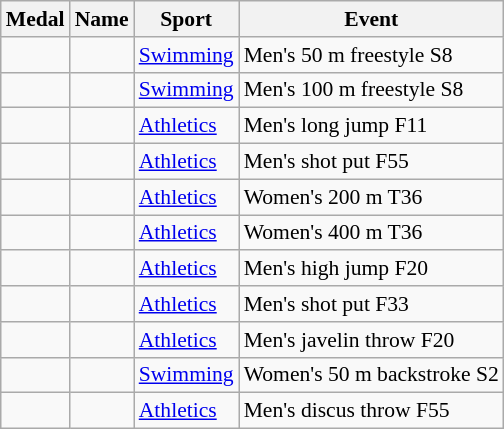<table class="wikitable sortable" style="font-size: 90%;">
<tr>
<th>Medal</th>
<th>Name</th>
<th>Sport</th>
<th>Event</th>
</tr>
<tr>
<td></td>
<td></td>
<td><a href='#'>Swimming</a></td>
<td>Men's 50 m freestyle S8</td>
</tr>
<tr>
<td></td>
<td></td>
<td><a href='#'>Swimming</a></td>
<td>Men's 100 m freestyle S8</td>
</tr>
<tr>
<td></td>
<td></td>
<td><a href='#'>Athletics</a></td>
<td>Men's long jump F11</td>
</tr>
<tr>
<td></td>
<td></td>
<td><a href='#'>Athletics</a></td>
<td>Men's shot put F55</td>
</tr>
<tr>
<td></td>
<td></td>
<td><a href='#'>Athletics</a></td>
<td>Women's 200 m T36</td>
</tr>
<tr>
<td></td>
<td></td>
<td><a href='#'>Athletics</a></td>
<td>Women's 400 m T36</td>
</tr>
<tr>
<td></td>
<td></td>
<td><a href='#'>Athletics</a></td>
<td>Men's high jump F20</td>
</tr>
<tr>
<td></td>
<td></td>
<td><a href='#'>Athletics</a></td>
<td>Men's shot put F33</td>
</tr>
<tr>
<td></td>
<td></td>
<td><a href='#'>Athletics</a></td>
<td>Men's javelin throw F20</td>
</tr>
<tr>
<td></td>
<td></td>
<td><a href='#'>Swimming</a></td>
<td>Women's 50 m backstroke S2</td>
</tr>
<tr>
<td></td>
<td></td>
<td><a href='#'>Athletics</a></td>
<td>Men's discus throw F55</td>
</tr>
</table>
